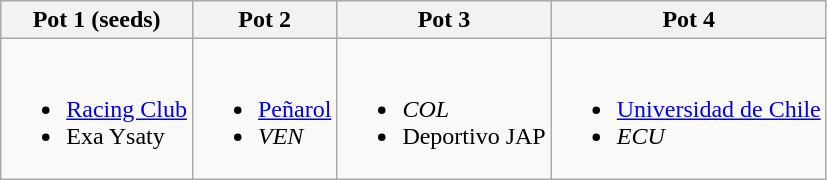<table class="wikitable">
<tr>
<th>Pot 1 (seeds)</th>
<th>Pot 2</th>
<th>Pot 3</th>
<th>Pot 4</th>
</tr>
<tr>
<td><br><ul><li> <a href='#'>Racing Club</a></li><li> Exa Ysaty</li></ul></td>
<td><br><ul><li> <a href='#'>Peñarol</a></li><li> <em>VEN</em></li></ul></td>
<td><br><ul><li> <em>COL</em></li><li> Deportivo JAP</li></ul></td>
<td><br><ul><li> <a href='#'>Universidad de Chile</a></li><li> <em>ECU</em></li></ul></td>
</tr>
</table>
